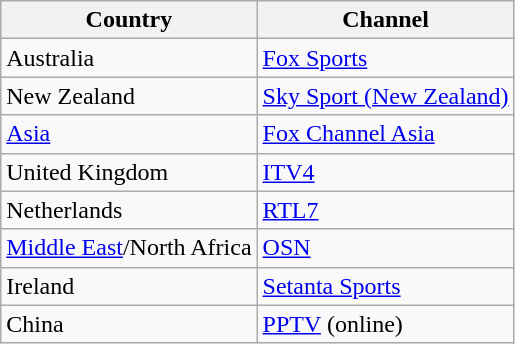<table class="wikitable" style="font-size:100%; text-align:left">
<tr>
<th>Country</th>
<th>Channel</th>
</tr>
<tr>
<td> Australia</td>
<td><a href='#'>Fox Sports</a></td>
</tr>
<tr>
<td> New Zealand</td>
<td><a href='#'>Sky Sport (New Zealand)</a></td>
</tr>
<tr>
<td><a href='#'>Asia</a></td>
<td><a href='#'>Fox Channel Asia</a></td>
</tr>
<tr>
<td> United Kingdom</td>
<td><a href='#'>ITV4</a></td>
</tr>
<tr>
<td> Netherlands</td>
<td><a href='#'>RTL7</a></td>
</tr>
<tr>
<td><a href='#'>Middle East</a>/North Africa</td>
<td><a href='#'>OSN</a></td>
</tr>
<tr>
<td> Ireland</td>
<td><a href='#'>Setanta Sports</a></td>
</tr>
<tr>
<td> China</td>
<td><a href='#'>PPTV</a> (online)</td>
</tr>
</table>
